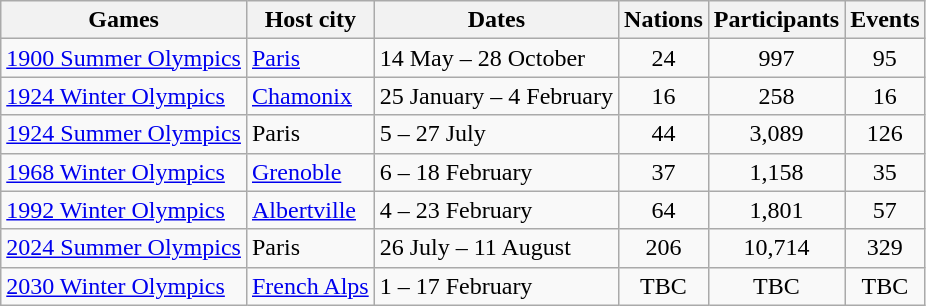<table class="wikitable">
<tr>
<th>Games</th>
<th>Host city</th>
<th>Dates</th>
<th>Nations</th>
<th>Participants</th>
<th>Events</th>
</tr>
<tr>
<td><a href='#'>1900 Summer Olympics</a></td>
<td><a href='#'>Paris</a></td>
<td>14 May – 28 October</td>
<td style="text-align:center;">24</td>
<td style="text-align:center;">997</td>
<td style="text-align:center;">95</td>
</tr>
<tr>
<td><a href='#'>1924 Winter Olympics</a></td>
<td><a href='#'>Chamonix</a></td>
<td>25 January – 4 February</td>
<td style="text-align:center;">16</td>
<td style="text-align:center;">258</td>
<td style="text-align:center;">16</td>
</tr>
<tr>
<td><a href='#'>1924 Summer Olympics</a></td>
<td>Paris</td>
<td>5 – 27 July</td>
<td style="text-align:center;">44</td>
<td style="text-align:center;">3,089</td>
<td style="text-align:center;">126</td>
</tr>
<tr>
<td><a href='#'>1968 Winter Olympics</a></td>
<td><a href='#'>Grenoble</a></td>
<td>6 – 18 February</td>
<td style="text-align:center;">37</td>
<td style="text-align:center;">1,158</td>
<td style="text-align:center;">35</td>
</tr>
<tr>
<td><a href='#'>1992 Winter Olympics</a></td>
<td><a href='#'>Albertville</a></td>
<td>4 – 23 February</td>
<td style="text-align:center;">64</td>
<td style="text-align:center;">1,801</td>
<td style="text-align:center;">57</td>
</tr>
<tr>
<td><a href='#'>2024 Summer Olympics</a></td>
<td>Paris</td>
<td>26 July – 11 August</td>
<td style="text-align:center;">206</td>
<td style="text-align:center;">10,714</td>
<td style="text-align:center;">329</td>
</tr>
<tr>
<td><a href='#'>2030 Winter Olympics</a></td>
<td><a href='#'>French Alps</a></td>
<td>1 – 17 February</td>
<td style="text-align:center;">TBC</td>
<td style="text-align:center;">TBC</td>
<td style="text-align:center;">TBC</td>
</tr>
</table>
